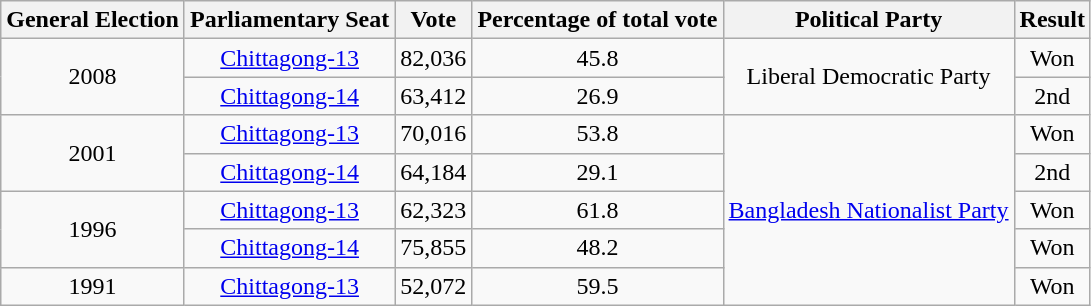<table class="wikitable" style="text-align: center;">
<tr>
<th colspan=1>General Election</th>
<th colspan=1>Parliamentary Seat</th>
<th colspan=1>Vote</th>
<th colspan=1>Percentage of total vote</th>
<th colspan=1>Political Party</th>
<th colspan=1>Result</th>
</tr>
<tr>
<td rowspan="2">2008</td>
<td><a href='#'>Chittagong-13</a></td>
<td>82,036</td>
<td>45.8</td>
<td rowspan="2">Liberal Democratic Party</td>
<td>Won</td>
</tr>
<tr>
<td><a href='#'>Chittagong-14</a></td>
<td>63,412</td>
<td>26.9</td>
<td>2nd</td>
</tr>
<tr>
<td rowspan="2">2001</td>
<td><a href='#'>Chittagong-13</a></td>
<td>70,016</td>
<td>53.8</td>
<td rowspan="5"><a href='#'>Bangladesh Nationalist Party</a></td>
<td>Won</td>
</tr>
<tr>
<td><a href='#'>Chittagong-14</a></td>
<td>64,184</td>
<td>29.1</td>
<td>2nd</td>
</tr>
<tr>
<td rowspan="2">1996</td>
<td><a href='#'>Chittagong-13</a></td>
<td>62,323</td>
<td>61.8</td>
<td>Won</td>
</tr>
<tr>
<td><a href='#'>Chittagong-14</a></td>
<td>75,855</td>
<td>48.2</td>
<td>Won</td>
</tr>
<tr>
<td>1991</td>
<td><a href='#'>Chittagong-13</a></td>
<td>52,072</td>
<td>59.5</td>
<td>Won</td>
</tr>
</table>
